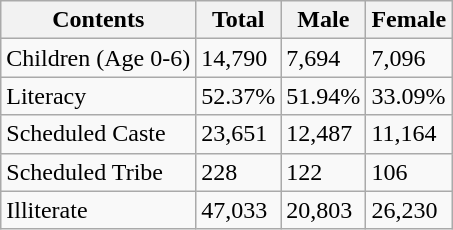<table class="wikitable">
<tr>
<th>Contents</th>
<th>Total</th>
<th>Male</th>
<th>Female</th>
</tr>
<tr>
<td>Children (Age 0-6)</td>
<td>14,790</td>
<td>7,694</td>
<td>7,096</td>
</tr>
<tr>
<td>Literacy</td>
<td>52.37%</td>
<td>51.94%</td>
<td>33.09%</td>
</tr>
<tr>
<td>Scheduled Caste</td>
<td>23,651</td>
<td>12,487</td>
<td>11,164</td>
</tr>
<tr>
<td>Scheduled Tribe</td>
<td>228</td>
<td>122</td>
<td>106</td>
</tr>
<tr>
<td>Illiterate</td>
<td>47,033</td>
<td>20,803</td>
<td>26,230</td>
</tr>
</table>
